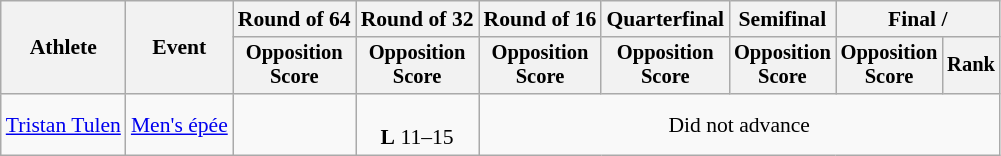<table class="wikitable" style="font-size:90%">
<tr>
<th rowspan="2">Athlete</th>
<th rowspan="2">Event</th>
<th>Round of 64</th>
<th>Round of 32</th>
<th>Round of 16</th>
<th>Quarterfinal</th>
<th>Semifinal</th>
<th colspan=2>Final / </th>
</tr>
<tr style="font-size:95%">
<th>Opposition <br> Score</th>
<th>Opposition <br> Score</th>
<th>Opposition <br> Score</th>
<th>Opposition <br> Score</th>
<th>Opposition <br> Score</th>
<th>Opposition <br> Score</th>
<th>Rank</th>
</tr>
<tr align=center>
<td align=left><a href='#'>Tristan Tulen</a></td>
<td align=left><a href='#'>Men's épée</a></td>
<td></td>
<td><br><strong>L</strong> 11–15</td>
<td colspan=5>Did not advance</td>
</tr>
</table>
